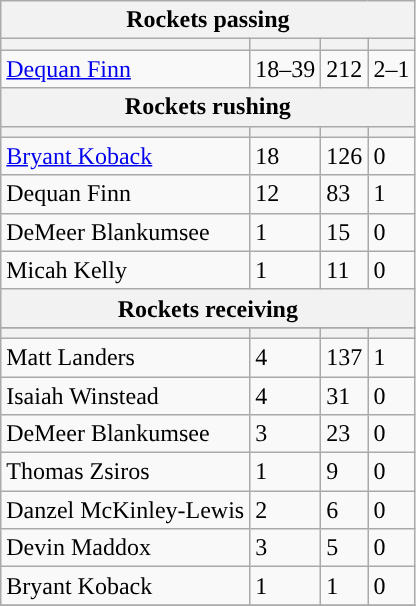<table class="wikitable plainrowheaders">
<tr>
<th colspan="6">Rockets passing</th>
</tr>
<tr>
<th scope="col"></th>
<th scope="col"></th>
<th scope="col"></th>
<th scope="col"></th>
</tr>
<tr>
<td><a href='#'>Dequan Finn</a></td>
<td>18–39</td>
<td>212</td>
<td>2–1</td>
</tr>
<tr>
<th colspan="6">Rockets rushing</th>
</tr>
<tr>
<th scope="col"></th>
<th scope="col"></th>
<th scope="col"></th>
<th scope="col"></th>
</tr>
<tr>
<td><a href='#'>Bryant Koback</a></td>
<td>18</td>
<td>126</td>
<td>0</td>
</tr>
<tr>
<td>Dequan Finn</td>
<td>12</td>
<td>83</td>
<td>1</td>
</tr>
<tr>
<td>DeMeer Blankumsee</td>
<td>1</td>
<td>15</td>
<td>0</td>
</tr>
<tr>
<td>Micah Kelly</td>
<td>1</td>
<td>11</td>
<td>0</td>
</tr>
<tr>
<th colspan="6">Rockets receiving</th>
</tr>
<tr>
</tr>
<tr>
<th scope="col"></th>
<th scope="col"></th>
<th scope="col"></th>
<th scope="col"></th>
</tr>
<tr>
<td>Matt Landers</td>
<td>4</td>
<td>137</td>
<td>1</td>
</tr>
<tr>
<td>Isaiah Winstead</td>
<td>4</td>
<td>31</td>
<td>0</td>
</tr>
<tr>
<td>DeMeer Blankumsee</td>
<td>3</td>
<td>23</td>
<td>0</td>
</tr>
<tr>
<td>Thomas Zsiros</td>
<td>1</td>
<td>9</td>
<td>0</td>
</tr>
<tr>
<td>Danzel McKinley-Lewis</td>
<td>2</td>
<td>6</td>
<td>0</td>
</tr>
<tr>
<td>Devin Maddox</td>
<td>3</td>
<td>5</td>
<td>0</td>
</tr>
<tr>
<td>Bryant Koback</td>
<td>1</td>
<td>1</td>
<td>0</td>
</tr>
<tr>
</tr>
</table>
